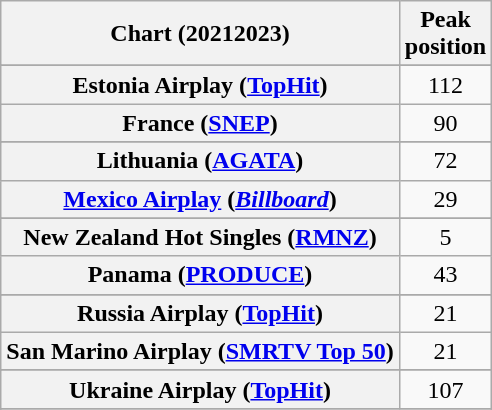<table class="wikitable sortable plainrowheaders" style="text-align:center">
<tr>
<th scope="col">Chart (20212023)</th>
<th scope="col">Peak<br>position</th>
</tr>
<tr>
</tr>
<tr>
</tr>
<tr>
</tr>
<tr>
</tr>
<tr>
</tr>
<tr>
</tr>
<tr>
<th scope="row">Estonia Airplay (<a href='#'>TopHit</a>)</th>
<td>112</td>
</tr>
<tr>
<th scope="row">France (<a href='#'>SNEP</a>)</th>
<td>90</td>
</tr>
<tr>
</tr>
<tr>
</tr>
<tr>
</tr>
<tr>
</tr>
<tr>
</tr>
<tr>
</tr>
<tr>
<th scope="row">Lithuania (<a href='#'>AGATA</a>)</th>
<td>72</td>
</tr>
<tr>
<th scope="row"><a href='#'>Mexico Airplay</a> (<em><a href='#'>Billboard</a></em>)</th>
<td>29</td>
</tr>
<tr>
</tr>
<tr>
</tr>
<tr>
<th scope="row">New Zealand Hot Singles (<a href='#'>RMNZ</a>)</th>
<td>5</td>
</tr>
<tr>
<th scope="row">Panama (<a href='#'>PRODUCE</a>)</th>
<td>43</td>
</tr>
<tr>
</tr>
<tr>
<th scope="row">Russia Airplay (<a href='#'>TopHit</a>)</th>
<td>21</td>
</tr>
<tr>
<th scope="row">San Marino Airplay (<a href='#'>SMRTV Top 50</a>)</th>
<td>21</td>
</tr>
<tr>
</tr>
<tr>
</tr>
<tr>
</tr>
<tr>
</tr>
<tr>
<th scope="row">Ukraine Airplay (<a href='#'>TopHit</a>)</th>
<td>107</td>
</tr>
<tr>
</tr>
<tr>
</tr>
<tr>
</tr>
<tr>
</tr>
</table>
